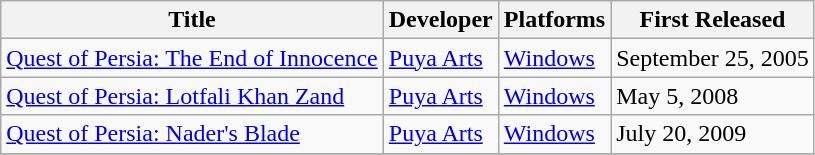<table class="wikitable">
<tr>
<th>Title</th>
<th>Developer</th>
<th>Platforms</th>
<th>First Released</th>
</tr>
<tr>
<td><a href='#'>Quest of Persia: The End of Innocence</a></td>
<td><a href='#'>Puya Arts</a></td>
<td><a href='#'>Windows</a></td>
<td>September 25, 2005</td>
</tr>
<tr>
<td><a href='#'>Quest of Persia: Lotfali Khan Zand</a></td>
<td><a href='#'>Puya Arts</a></td>
<td><a href='#'>Windows</a></td>
<td>May 5, 2008</td>
</tr>
<tr>
<td><a href='#'>Quest of Persia: Nader's Blade</a></td>
<td><a href='#'>Puya Arts</a></td>
<td><a href='#'>Windows</a></td>
<td>July 20, 2009</td>
</tr>
<tr>
</tr>
</table>
